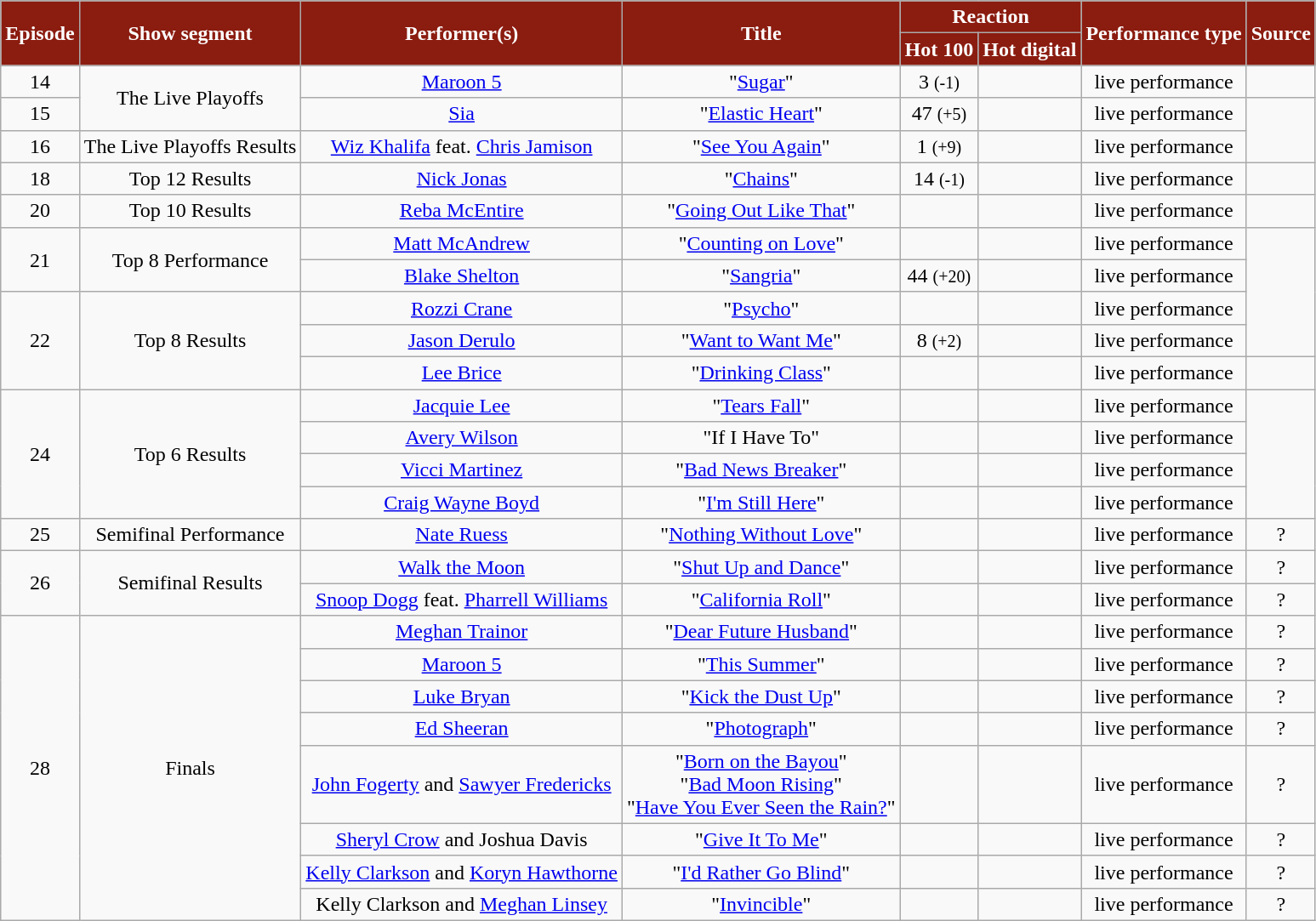<table class="wikitable"  style="text-align:center;">
<tr>
<th style="background:#8b1c10; color:white;" rowspan="2">Episode</th>
<th style="background:#8b1c10; color:white;" rowspan="2">Show segment</th>
<th style="background:#8b1c10; color:white;" rowspan="2">Performer(s)</th>
<th style="background:#8b1c10; color:white;" rowspan="2">Title</th>
<th style="background:#8b1c10; color:white;" colspan="2">Reaction</th>
<th style="background:#8b1c10; color:white;" rowspan="2">Performance type</th>
<th style="background:#8b1c10; color:white;" rowspan="2">Source</th>
</tr>
<tr>
<th style="background:#8b1c10; color:white;">Hot 100</th>
<th style="background:#8b1c10; color:white;">Hot digital</th>
</tr>
<tr>
<td>14</td>
<td rowspan="2">The Live Playoffs</td>
<td><a href='#'>Maroon 5</a></td>
<td>"<a href='#'>Sugar</a>"</td>
<td>3 <small> (-1) </small></td>
<td></td>
<td>live performance</td>
<td></td>
</tr>
<tr>
<td>15</td>
<td><a href='#'>Sia</a></td>
<td>"<a href='#'>Elastic Heart</a>"</td>
<td>47 <small> (+5) </small></td>
<td></td>
<td>live performance</td>
<td rowspan="2"></td>
</tr>
<tr>
<td>16</td>
<td>The Live Playoffs Results</td>
<td><a href='#'>Wiz Khalifa</a> feat. <a href='#'>Chris Jamison</a></td>
<td>"<a href='#'>See You Again</a>"</td>
<td>1 <small> (+9) </small></td>
<td></td>
<td>live performance</td>
</tr>
<tr>
<td>18</td>
<td>Top 12 Results</td>
<td><a href='#'>Nick Jonas</a></td>
<td>"<a href='#'>Chains</a>"</td>
<td>14 <small> (-1) </small></td>
<td></td>
<td>live performance</td>
<td></td>
</tr>
<tr>
<td>20</td>
<td>Top 10 Results</td>
<td><a href='#'>Reba McEntire</a></td>
<td>"<a href='#'>Going Out Like That</a>"</td>
<td></td>
<td></td>
<td>live performance</td>
<td></td>
</tr>
<tr>
<td rowspan="2">21</td>
<td rowspan="2">Top 8 Performance</td>
<td><a href='#'>Matt McAndrew</a></td>
<td>"<a href='#'>Counting on Love</a>"</td>
<td></td>
<td></td>
<td>live performance</td>
<td rowspan="4"></td>
</tr>
<tr>
<td><a href='#'>Blake Shelton</a></td>
<td>"<a href='#'>Sangria</a>"</td>
<td>44 <small> (+20) </small></td>
<td></td>
<td>live performance</td>
</tr>
<tr>
<td rowspan="3">22</td>
<td rowspan="3">Top 8 Results</td>
<td><a href='#'>Rozzi Crane</a></td>
<td>"<a href='#'>Psycho</a>"</td>
<td></td>
<td></td>
<td>live performance</td>
</tr>
<tr>
<td><a href='#'>Jason Derulo</a></td>
<td>"<a href='#'>Want to Want Me</a>"</td>
<td>8 <small> (+2) </small></td>
<td></td>
<td>live performance</td>
</tr>
<tr>
<td><a href='#'>Lee Brice</a></td>
<td>"<a href='#'>Drinking Class</a>"</td>
<td></td>
<td></td>
<td>live performance</td>
<td></td>
</tr>
<tr>
<td rowspan="4">24</td>
<td rowspan="4">Top 6 Results</td>
<td><a href='#'>Jacquie Lee</a></td>
<td>"<a href='#'>Tears Fall</a>"</td>
<td></td>
<td></td>
<td>live performance</td>
<td rowspan="4"></td>
</tr>
<tr>
<td><a href='#'>Avery Wilson</a></td>
<td>"If I Have To"</td>
<td></td>
<td></td>
<td>live performance</td>
</tr>
<tr>
<td><a href='#'>Vicci Martinez</a></td>
<td>"<a href='#'>Bad News Breaker</a>"</td>
<td></td>
<td></td>
<td>live performance</td>
</tr>
<tr>
<td><a href='#'>Craig Wayne Boyd</a></td>
<td>"<a href='#'>I'm Still Here</a>"</td>
<td></td>
<td></td>
<td>live performance</td>
</tr>
<tr>
<td>25</td>
<td>Semifinal Performance</td>
<td><a href='#'>Nate Ruess</a></td>
<td>"<a href='#'>Nothing Without Love</a>"</td>
<td></td>
<td></td>
<td>live performance</td>
<td>?</td>
</tr>
<tr>
<td rowspan="2">26</td>
<td rowspan="2">Semifinal Results</td>
<td><a href='#'>Walk the Moon</a></td>
<td>"<a href='#'>Shut Up and Dance</a>"</td>
<td></td>
<td></td>
<td>live performance</td>
<td>?</td>
</tr>
<tr>
<td><a href='#'>Snoop Dogg</a> feat. <a href='#'>Pharrell Williams</a></td>
<td>"<a href='#'>California Roll</a>"</td>
<td></td>
<td></td>
<td>live performance</td>
<td>?</td>
</tr>
<tr>
<td rowspan="8">28</td>
<td rowspan="8">Finals</td>
<td><a href='#'>Meghan Trainor</a></td>
<td>"<a href='#'>Dear Future Husband</a>"</td>
<td></td>
<td></td>
<td>live performance</td>
<td>?</td>
</tr>
<tr>
<td><a href='#'>Maroon 5</a></td>
<td>"<a href='#'>This Summer</a>"</td>
<td></td>
<td></td>
<td>live performance</td>
<td>?</td>
</tr>
<tr>
<td><a href='#'>Luke Bryan</a></td>
<td>"<a href='#'>Kick the Dust Up</a>"</td>
<td></td>
<td></td>
<td>live performance</td>
<td>?</td>
</tr>
<tr>
<td><a href='#'>Ed Sheeran</a></td>
<td>"<a href='#'>Photograph</a>"</td>
<td></td>
<td></td>
<td>live performance</td>
<td>?</td>
</tr>
<tr>
<td><a href='#'>John Fogerty</a> and <a href='#'>Sawyer Fredericks</a></td>
<td>"<a href='#'>Born on the Bayou</a>" <br> "<a href='#'>Bad Moon Rising</a>" <br> "<a href='#'>Have You Ever Seen the Rain?</a>"</td>
<td></td>
<td></td>
<td>live performance</td>
<td>?</td>
</tr>
<tr>
<td><a href='#'>Sheryl Crow</a> and Joshua Davis</td>
<td>"<a href='#'>Give It To Me</a>"</td>
<td></td>
<td></td>
<td>live performance</td>
<td>?</td>
</tr>
<tr>
<td><a href='#'>Kelly Clarkson</a> and <a href='#'>Koryn Hawthorne</a></td>
<td>"<a href='#'>I'd Rather Go Blind</a>"</td>
<td></td>
<td></td>
<td>live performance</td>
<td>?</td>
</tr>
<tr>
<td>Kelly Clarkson and <a href='#'>Meghan Linsey</a></td>
<td>"<a href='#'>Invincible</a>"</td>
<td></td>
<td></td>
<td>live performance</td>
<td>?</td>
</tr>
</table>
